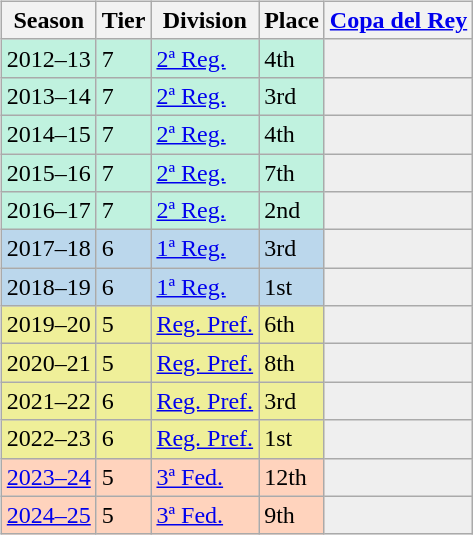<table>
<tr>
<td valign="top" width=0%><br><table class="wikitable">
<tr style="background:#f0f6fa;">
<th>Season</th>
<th>Tier</th>
<th>Division</th>
<th>Place</th>
<th><a href='#'>Copa del Rey</a></th>
</tr>
<tr>
<td style="background:#C0F2DF;">2012–13</td>
<td style="background:#C0F2DF;">7</td>
<td style="background:#C0F2DF;"><a href='#'>2ª Reg.</a></td>
<td style="background:#C0F2DF;">4th</td>
<td style="background:#efefef;"></td>
</tr>
<tr>
<td style="background:#C0F2DF;">2013–14</td>
<td style="background:#C0F2DF;">7</td>
<td style="background:#C0F2DF;"><a href='#'>2ª Reg.</a></td>
<td style="background:#C0F2DF;">3rd</td>
<td style="background:#efefef;"></td>
</tr>
<tr>
<td style="background:#C0F2DF;">2014–15</td>
<td style="background:#C0F2DF;">7</td>
<td style="background:#C0F2DF;"><a href='#'>2ª Reg.</a></td>
<td style="background:#C0F2DF;">4th</td>
<td style="background:#efefef;"></td>
</tr>
<tr>
<td style="background:#C0F2DF;">2015–16</td>
<td style="background:#C0F2DF;">7</td>
<td style="background:#C0F2DF;"><a href='#'>2ª Reg.</a></td>
<td style="background:#C0F2DF;">7th</td>
<td style="background:#efefef;"></td>
</tr>
<tr>
<td style="background:#C0F2DF;">2016–17</td>
<td style="background:#C0F2DF;">7</td>
<td style="background:#C0F2DF;"><a href='#'>2ª Reg.</a></td>
<td style="background:#C0F2DF;">2nd</td>
<td style="background:#efefef;"></td>
</tr>
<tr>
<td style="background:#BBD7EC;">2017–18</td>
<td style="background:#BBD7EC;">6</td>
<td style="background:#BBD7EC;"><a href='#'>1ª Reg.</a></td>
<td style="background:#BBD7EC;">3rd</td>
<th style="background:#efefef;"></th>
</tr>
<tr>
<td style="background:#BBD7EC;">2018–19</td>
<td style="background:#BBD7EC;">6</td>
<td style="background:#BBD7EC;"><a href='#'>1ª Reg.</a></td>
<td style="background:#BBD7EC;">1st</td>
<th style="background:#efefef;"></th>
</tr>
<tr>
<td style="background:#EFEF99;">2019–20</td>
<td style="background:#EFEF99;">5</td>
<td style="background:#EFEF99;"><a href='#'>Reg. Pref.</a></td>
<td style="background:#EFEF99;">6th</td>
<th style="background:#efefef;"></th>
</tr>
<tr>
<td style="background:#EFEF99;">2020–21</td>
<td style="background:#EFEF99;">5</td>
<td style="background:#EFEF99;"><a href='#'>Reg. Pref.</a></td>
<td style="background:#EFEF99;">8th</td>
<th style="background:#efefef;"></th>
</tr>
<tr>
<td style="background:#EFEF99;">2021–22</td>
<td style="background:#EFEF99;">6</td>
<td style="background:#EFEF99;"><a href='#'>Reg. Pref.</a></td>
<td style="background:#EFEF99;">3rd</td>
<th style="background:#efefef;"></th>
</tr>
<tr>
<td style="background:#EFEF99;">2022–23</td>
<td style="background:#EFEF99;">6</td>
<td style="background:#EFEF99;"><a href='#'>Reg. Pref.</a></td>
<td style="background:#EFEF99;">1st</td>
<th style="background:#efefef;"></th>
</tr>
<tr>
<td style="background:#FFD3BD;"><a href='#'>2023–24</a></td>
<td style="background:#FFD3BD;">5</td>
<td style="background:#FFD3BD;"><a href='#'>3ª Fed.</a></td>
<td style="background:#FFD3BD;">12th</td>
<td style="background:#efefef;"></td>
</tr>
<tr>
<td style="background:#FFD3BD;"><a href='#'>2024–25</a></td>
<td style="background:#FFD3BD;">5</td>
<td style="background:#FFD3BD;"><a href='#'>3ª Fed.</a></td>
<td style="background:#FFD3BD;">9th</td>
<td style="background:#efefef;"></td>
</tr>
</table>
</td>
</tr>
</table>
